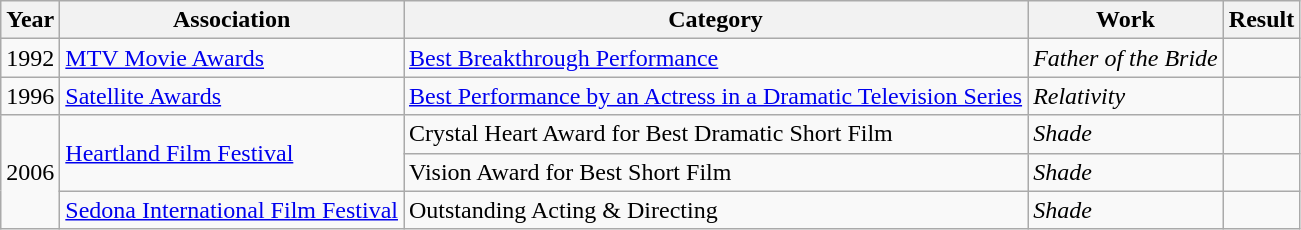<table class="wikitable sortable">
<tr>
<th>Year</th>
<th>Association</th>
<th>Category</th>
<th>Work</th>
<th>Result</th>
</tr>
<tr>
<td>1992</td>
<td><a href='#'>MTV Movie Awards</a></td>
<td><a href='#'>Best Breakthrough Performance</a></td>
<td><em>Father of the Bride</em></td>
<td></td>
</tr>
<tr>
<td>1996</td>
<td><a href='#'>Satellite Awards</a></td>
<td><a href='#'>Best Performance by an Actress in a Dramatic Television Series</a></td>
<td><em>Relativity</em></td>
<td></td>
</tr>
<tr>
<td rowspan=3>2006</td>
<td rowspan=2><a href='#'>Heartland Film Festival</a></td>
<td>Crystal Heart Award for Best Dramatic Short Film</td>
<td><em>Shade</em></td>
<td></td>
</tr>
<tr>
<td>Vision Award for Best Short Film</td>
<td><em>Shade</em></td>
<td></td>
</tr>
<tr>
<td><a href='#'>Sedona International Film Festival</a></td>
<td>Outstanding Acting & Directing</td>
<td><em>Shade</em></td>
<td></td>
</tr>
</table>
